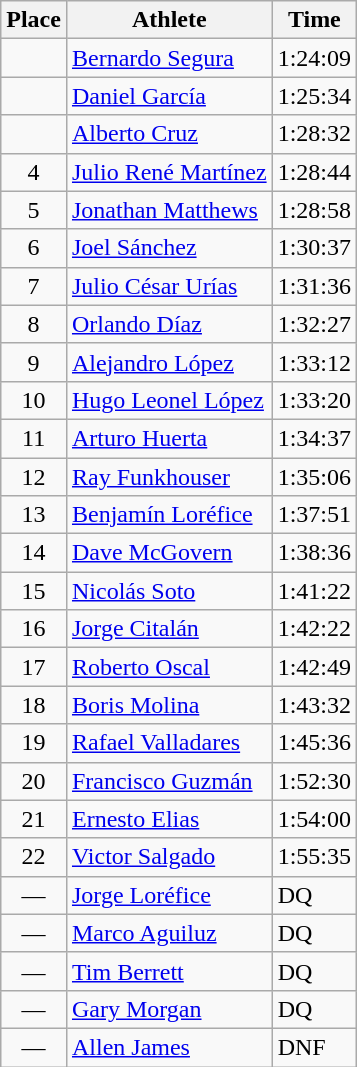<table class=wikitable>
<tr>
<th>Place</th>
<th>Athlete</th>
<th>Time</th>
</tr>
<tr>
<td align=center></td>
<td><a href='#'>Bernardo Segura</a> </td>
<td>1:24:09</td>
</tr>
<tr>
<td align=center></td>
<td><a href='#'>Daniel García</a> </td>
<td>1:25:34</td>
</tr>
<tr>
<td align=center></td>
<td><a href='#'>Alberto Cruz</a> </td>
<td>1:28:32</td>
</tr>
<tr>
<td align=center>4</td>
<td><a href='#'>Julio René Martínez</a> </td>
<td>1:28:44</td>
</tr>
<tr>
<td align=center>5</td>
<td><a href='#'>Jonathan Matthews</a> </td>
<td>1:28:58</td>
</tr>
<tr>
<td align=center>6</td>
<td><a href='#'>Joel Sánchez</a> </td>
<td>1:30:37</td>
</tr>
<tr>
<td align=center>7</td>
<td><a href='#'>Julio César Urías</a> </td>
<td>1:31:36</td>
</tr>
<tr>
<td align=center>8</td>
<td><a href='#'>Orlando Díaz</a> </td>
<td>1:32:27</td>
</tr>
<tr>
<td align=center>9</td>
<td><a href='#'>Alejandro López</a> </td>
<td>1:33:12</td>
</tr>
<tr>
<td align=center>10</td>
<td><a href='#'>Hugo Leonel López</a> </td>
<td>1:33:20</td>
</tr>
<tr>
<td align=center>11</td>
<td><a href='#'>Arturo Huerta</a> </td>
<td>1:34:37</td>
</tr>
<tr>
<td align=center>12</td>
<td><a href='#'>Ray Funkhouser</a> </td>
<td>1:35:06</td>
</tr>
<tr>
<td align=center>13</td>
<td><a href='#'>Benjamín Loréfice</a> </td>
<td>1:37:51</td>
</tr>
<tr>
<td align=center>14</td>
<td><a href='#'>Dave McGovern</a> </td>
<td>1:38:36</td>
</tr>
<tr>
<td align=center>15</td>
<td><a href='#'>Nicolás Soto</a> </td>
<td>1:41:22</td>
</tr>
<tr>
<td align=center>16</td>
<td><a href='#'>Jorge Citalán</a> </td>
<td>1:42:22</td>
</tr>
<tr>
<td align=center>17</td>
<td><a href='#'>Roberto Oscal</a> </td>
<td>1:42:49</td>
</tr>
<tr>
<td align=center>18</td>
<td><a href='#'>Boris Molina</a> </td>
<td>1:43:32</td>
</tr>
<tr>
<td align=center>19</td>
<td><a href='#'>Rafael Valladares</a> </td>
<td>1:45:36</td>
</tr>
<tr>
<td align=center>20</td>
<td><a href='#'>Francisco Guzmán</a> </td>
<td>1:52:30</td>
</tr>
<tr>
<td align=center>21</td>
<td><a href='#'>Ernesto Elias</a> </td>
<td>1:54:00</td>
</tr>
<tr>
<td align=center>22</td>
<td><a href='#'>Victor Salgado</a> </td>
<td>1:55:35</td>
</tr>
<tr>
<td align=center>—</td>
<td><a href='#'>Jorge Loréfice</a> </td>
<td>DQ</td>
</tr>
<tr>
<td align=center>—</td>
<td><a href='#'>Marco Aguiluz</a> </td>
<td>DQ</td>
</tr>
<tr>
<td align=center>—</td>
<td><a href='#'>Tim Berrett</a> </td>
<td>DQ</td>
</tr>
<tr>
<td align=center>—</td>
<td><a href='#'>Gary Morgan</a> </td>
<td>DQ</td>
</tr>
<tr>
<td align=center>—</td>
<td><a href='#'>Allen James</a> </td>
<td>DNF</td>
</tr>
</table>
